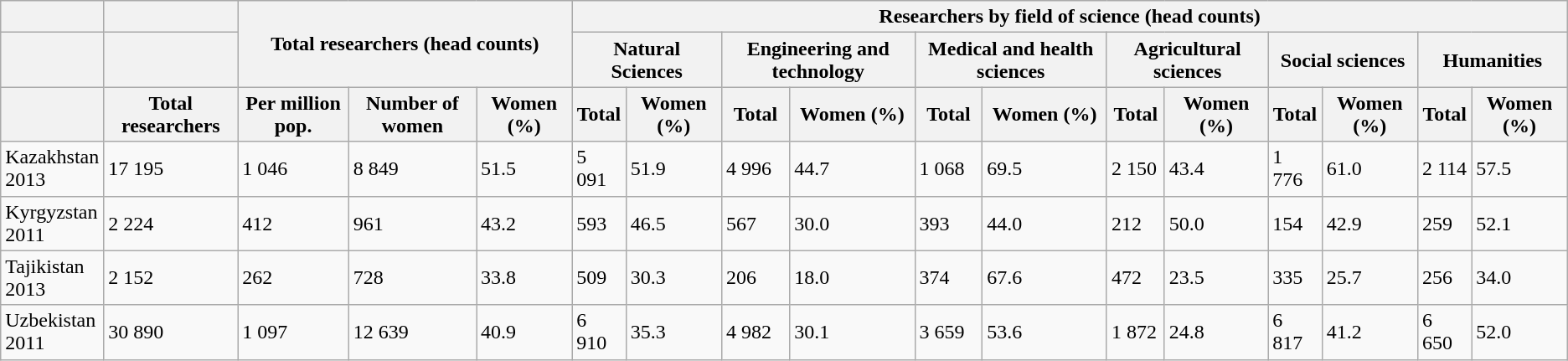<table class="wikitable">
<tr>
<th></th>
<th></th>
<th colspan="3" rowspan="2">Total researchers (head counts)</th>
<th colspan="12">Researchers by field of science (head counts)</th>
</tr>
<tr>
<th></th>
<th></th>
<th colspan="2">Natural Sciences</th>
<th colspan="2">Engineering and technology</th>
<th colspan="2">Medical and health sciences</th>
<th colspan="2">Agricultural sciences</th>
<th colspan="2">Social sciences</th>
<th colspan="2">Humanities</th>
</tr>
<tr>
<th></th>
<th>Total researchers</th>
<th>Per million pop.</th>
<th>Number of women</th>
<th>Women (%)</th>
<th>Total</th>
<th>Women (%)</th>
<th>Total</th>
<th>Women (%)</th>
<th>Total</th>
<th>Women (%)</th>
<th>Total</th>
<th>Women (%)</th>
<th>Total</th>
<th>Women (%)</th>
<th>Total</th>
<th>Women (%)</th>
</tr>
<tr>
<td>Kazakhstan<br>2013</td>
<td>17 195</td>
<td>1 046</td>
<td>8 849</td>
<td>51.5</td>
<td>5 091</td>
<td>51.9</td>
<td>4 996</td>
<td>44.7</td>
<td>1 068</td>
<td>69.5</td>
<td>2 150</td>
<td>43.4</td>
<td>1 776</td>
<td>61.0</td>
<td>2 114</td>
<td>57.5</td>
</tr>
<tr>
<td>Kyrgyzstan<br>2011</td>
<td>2 224</td>
<td>412</td>
<td>961</td>
<td>43.2</td>
<td>593</td>
<td>46.5</td>
<td>567</td>
<td>30.0</td>
<td>393</td>
<td>44.0</td>
<td>212</td>
<td>50.0</td>
<td>154</td>
<td>42.9</td>
<td>259</td>
<td>52.1</td>
</tr>
<tr>
<td>Tajikistan<br>2013</td>
<td>2 152</td>
<td>262</td>
<td>728</td>
<td>33.8</td>
<td>509</td>
<td>30.3</td>
<td>206</td>
<td>18.0</td>
<td>374</td>
<td>67.6</td>
<td>472</td>
<td>23.5</td>
<td>335</td>
<td>25.7</td>
<td>256</td>
<td>34.0</td>
</tr>
<tr>
<td>Uzbekistan<br>2011</td>
<td>30 890</td>
<td>1 097</td>
<td>12 639</td>
<td>40.9</td>
<td>6 910</td>
<td>35.3</td>
<td>4 982</td>
<td>30.1</td>
<td>3 659</td>
<td>53.6</td>
<td>1 872</td>
<td>24.8</td>
<td>6 817</td>
<td>41.2</td>
<td>6 650</td>
<td>52.0</td>
</tr>
</table>
